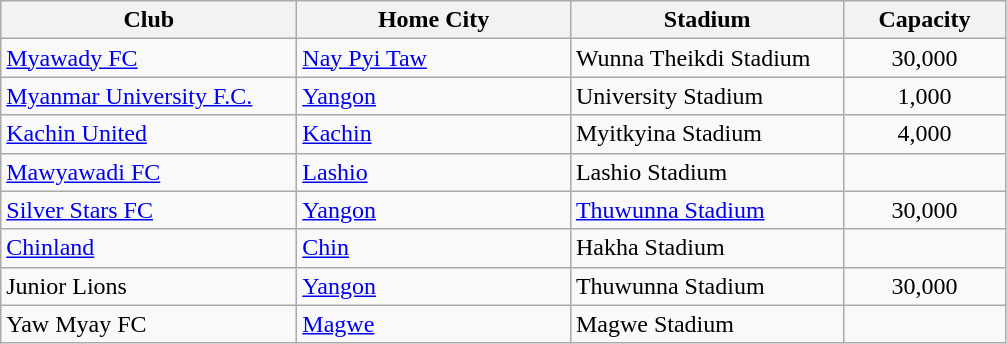<table class="wikitable">
<tr>
<th style="width:190px;">Club</th>
<th style="width:175px;">Home City</th>
<th style="width:175px;">Stadium</th>
<th style="width:100px;">Capacity</th>
</tr>
<tr style="vertical-align:top;">
<td><a href='#'>Myawady FC</a></td>
<td><a href='#'>Nay Pyi Taw</a></td>
<td>Wunna Theikdi Stadium</td>
<td align="center">30,000</td>
</tr>
<tr style="vertical-align:top;">
<td><a href='#'>Myanmar University F.C.</a></td>
<td><a href='#'>Yangon</a></td>
<td>University Stadium</td>
<td align="center">1,000</td>
</tr>
<tr style="vertical-align:top;">
<td><a href='#'>Kachin United</a></td>
<td><a href='#'>Kachin</a></td>
<td>Myitkyina Stadium</td>
<td align="center">4,000</td>
</tr>
<tr style="vertical-align:top;">
<td><a href='#'>Mawyawadi FC</a></td>
<td><a href='#'>Lashio</a></td>
<td>Lashio Stadium</td>
<td align="center"></td>
</tr>
<tr style="vertical-align:top;">
<td><a href='#'>Silver Stars FC</a></td>
<td><a href='#'>Yangon</a></td>
<td><a href='#'>Thuwunna Stadium</a></td>
<td align="center">30,000</td>
</tr>
<tr style="vertical-align:top;">
<td><a href='#'>Chinland</a></td>
<td><a href='#'>Chin</a></td>
<td>Hakha Stadium</td>
<td align="center"></td>
</tr>
<tr style="vertical-align:top;">
<td>Junior Lions</td>
<td><a href='#'>Yangon</a></td>
<td>Thuwunna Stadium</td>
<td align="center">30,000</td>
</tr>
<tr style="vertical-align:top;">
<td>Yaw Myay FC</td>
<td><a href='#'>Magwe</a></td>
<td>Magwe Stadium</td>
<td align="center"></td>
</tr>
</table>
